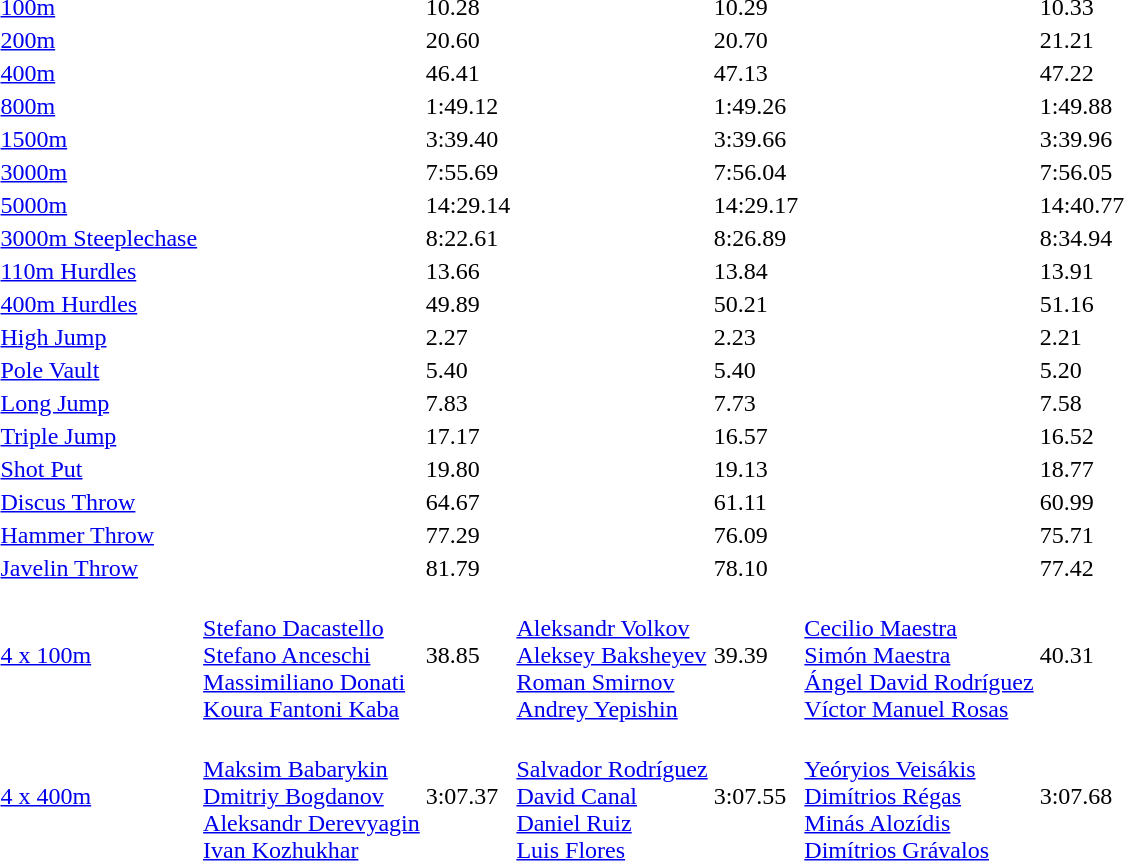<table>
<tr>
<td><a href='#'>100m</a></td>
<td></td>
<td>10.28</td>
<td></td>
<td>10.29</td>
<td></td>
<td>10.33</td>
</tr>
<tr>
<td><a href='#'>200m</a></td>
<td></td>
<td>20.60</td>
<td></td>
<td>20.70</td>
<td></td>
<td>21.21</td>
</tr>
<tr>
<td><a href='#'>400m</a></td>
<td></td>
<td>46.41</td>
<td></td>
<td>47.13</td>
<td></td>
<td>47.22</td>
</tr>
<tr>
<td><a href='#'>800m</a></td>
<td></td>
<td>1:49.12</td>
<td></td>
<td>1:49.26</td>
<td></td>
<td>1:49.88</td>
</tr>
<tr>
<td><a href='#'>1500m</a></td>
<td></td>
<td>3:39.40</td>
<td></td>
<td>3:39.66</td>
<td></td>
<td>3:39.96</td>
</tr>
<tr>
<td><a href='#'>3000m</a></td>
<td></td>
<td>7:55.69</td>
<td></td>
<td>7:56.04</td>
<td></td>
<td>7:56.05</td>
</tr>
<tr>
<td><a href='#'>5000m</a></td>
<td></td>
<td>14:29.14</td>
<td></td>
<td>14:29.17</td>
<td></td>
<td>14:40.77</td>
</tr>
<tr>
<td><a href='#'>3000m Steeplechase</a></td>
<td></td>
<td>8:22.61</td>
<td></td>
<td>8:26.89</td>
<td></td>
<td>8:34.94</td>
</tr>
<tr>
<td><a href='#'>110m Hurdles</a></td>
<td></td>
<td>13.66</td>
<td></td>
<td>13.84</td>
<td></td>
<td>13.91</td>
</tr>
<tr>
<td><a href='#'>400m Hurdles</a></td>
<td></td>
<td>49.89</td>
<td></td>
<td>50.21</td>
<td></td>
<td>51.16</td>
</tr>
<tr>
<td><a href='#'>High Jump</a></td>
<td></td>
<td>2.27</td>
<td></td>
<td>2.23</td>
<td></td>
<td>2.21</td>
</tr>
<tr>
<td><a href='#'>Pole Vault</a></td>
<td></td>
<td>5.40</td>
<td></td>
<td>5.40</td>
<td></td>
<td>5.20</td>
</tr>
<tr>
<td><a href='#'>Long Jump</a></td>
<td></td>
<td>7.83</td>
<td></td>
<td>7.73</td>
<td></td>
<td>7.58</td>
</tr>
<tr>
<td><a href='#'>Triple Jump</a></td>
<td></td>
<td>17.17</td>
<td></td>
<td>16.57</td>
<td></td>
<td>16.52</td>
</tr>
<tr>
<td><a href='#'>Shot Put</a></td>
<td></td>
<td>19.80</td>
<td></td>
<td>19.13</td>
<td></td>
<td>18.77</td>
</tr>
<tr>
<td><a href='#'>Discus Throw</a></td>
<td></td>
<td>64.67</td>
<td></td>
<td>61.11</td>
<td></td>
<td>60.99</td>
</tr>
<tr>
<td><a href='#'>Hammer Throw</a></td>
<td></td>
<td>77.29</td>
<td></td>
<td>76.09</td>
<td></td>
<td>75.71</td>
</tr>
<tr>
<td><a href='#'>Javelin Throw</a></td>
<td></td>
<td>81.79</td>
<td></td>
<td>78.10</td>
<td></td>
<td>77.42</td>
</tr>
<tr>
<td><a href='#'>4 x 100m</a></td>
<td><br><a href='#'>Stefano Dacastello</a><br><a href='#'>Stefano Anceschi</a><br><a href='#'>Massimiliano Donati</a><br><a href='#'>Koura Fantoni Kaba</a></td>
<td>38.85</td>
<td><br><a href='#'>Aleksandr Volkov</a><br><a href='#'>Aleksey Baksheyev</a><br><a href='#'>Roman Smirnov</a><br><a href='#'>Andrey Yepishin</a></td>
<td>39.39</td>
<td><br><a href='#'>Cecilio Maestra</a><br><a href='#'>Simón Maestra</a><br><a href='#'>Ángel David Rodríguez</a><br><a href='#'>Víctor Manuel Rosas</a></td>
<td>40.31</td>
</tr>
<tr>
<td><a href='#'>4 x 400m</a></td>
<td><br><a href='#'>Maksim Babarykin</a><br><a href='#'>Dmitriy Bogdanov</a><br><a href='#'>Aleksandr Derevyagin</a><br><a href='#'>Ivan Kozhukhar</a></td>
<td>3:07.37</td>
<td><br><a href='#'>Salvador Rodríguez</a><br><a href='#'>David Canal</a><br><a href='#'>Daniel Ruiz</a><br><a href='#'>Luis Flores</a></td>
<td>3:07.55</td>
<td><br><a href='#'>Yeóryios Veisákis</a><br><a href='#'>Dimítrios Régas</a><br><a href='#'>Minás Alozídis</a><br><a href='#'>Dimítrios Grávalos</a></td>
<td>3:07.68</td>
</tr>
</table>
